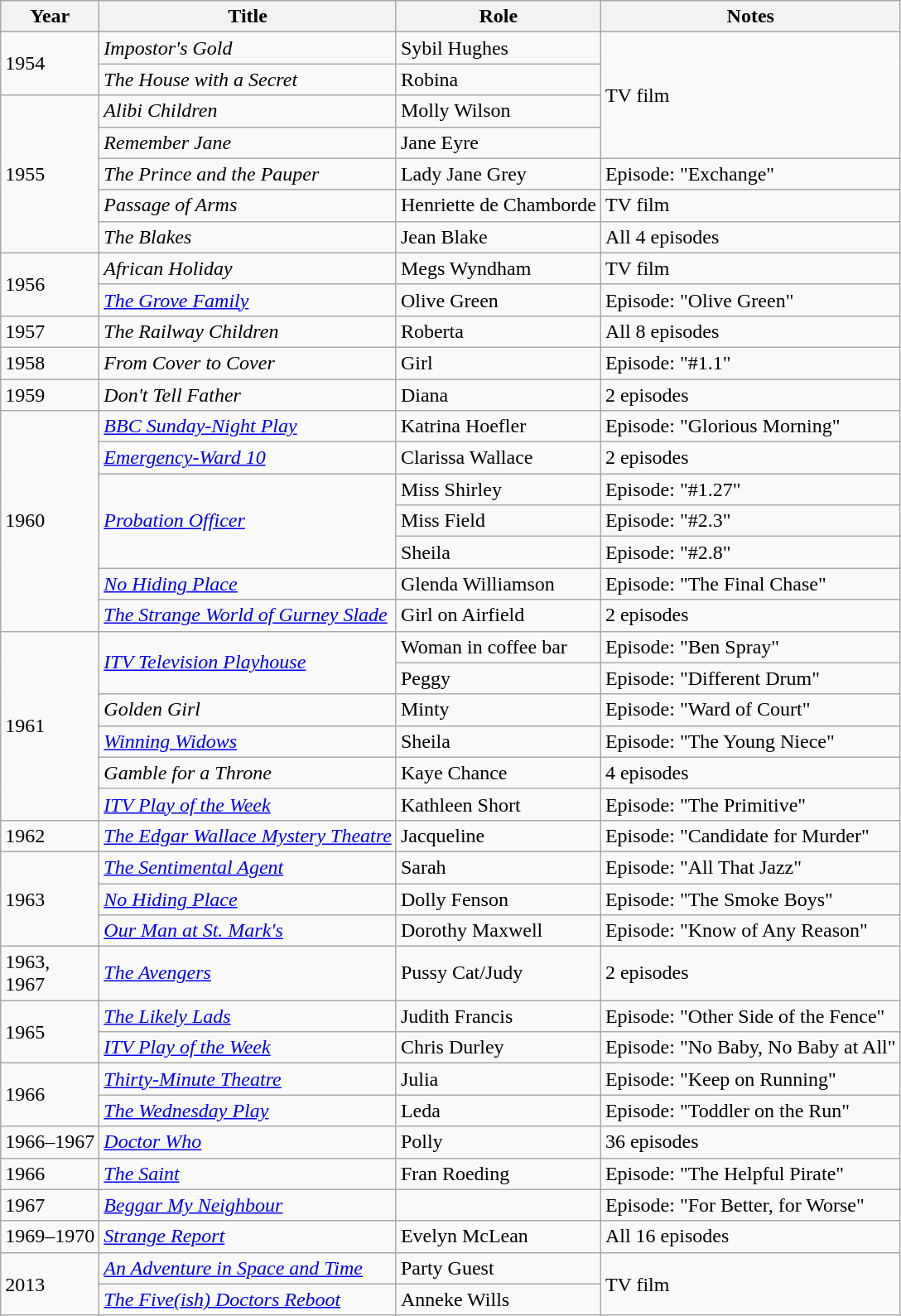<table class="wikitable">
<tr>
<th>Year</th>
<th>Title</th>
<th>Role</th>
<th>Notes</th>
</tr>
<tr>
<td rowspan="2">1954</td>
<td><em>Impostor's Gold</em></td>
<td>Sybil Hughes</td>
<td rowspan="4">TV film</td>
</tr>
<tr>
<td><em>The House with a Secret</em></td>
<td>Robina</td>
</tr>
<tr>
<td rowspan="5">1955</td>
<td><em>Alibi Children</em></td>
<td>Molly Wilson</td>
</tr>
<tr>
<td><em>Remember Jane</em></td>
<td>Jane Eyre</td>
</tr>
<tr>
<td><em>The Prince and the Pauper</em></td>
<td>Lady Jane Grey</td>
<td>Episode: "Exchange"</td>
</tr>
<tr>
<td><em>Passage of Arms</em></td>
<td>Henriette de Chamborde</td>
<td>TV film</td>
</tr>
<tr>
<td><em>The Blakes</em></td>
<td>Jean Blake</td>
<td>All 4 episodes</td>
</tr>
<tr>
<td rowspan="2">1956</td>
<td><em>African Holiday</em></td>
<td>Megs Wyndham</td>
<td>TV film</td>
</tr>
<tr>
<td><em><a href='#'>The Grove Family</a></em></td>
<td>Olive Green</td>
<td>Episode: "Olive Green"</td>
</tr>
<tr>
<td>1957</td>
<td><em>The Railway Children</em></td>
<td>Roberta</td>
<td>All 8 episodes</td>
</tr>
<tr>
<td>1958</td>
<td><em>From Cover to Cover</em></td>
<td>Girl</td>
<td>Episode: "#1.1"</td>
</tr>
<tr>
<td>1959</td>
<td><em>Don't Tell Father</em></td>
<td>Diana</td>
<td>2 episodes</td>
</tr>
<tr>
<td rowspan="7">1960</td>
<td><em><a href='#'>BBC Sunday-Night Play</a></em></td>
<td>Katrina Hoefler</td>
<td>Episode: "Glorious Morning"</td>
</tr>
<tr>
<td><em><a href='#'>Emergency-Ward 10</a></em></td>
<td>Clarissa Wallace</td>
<td>2 episodes</td>
</tr>
<tr>
<td rowspan="3"><em><a href='#'>Probation Officer</a></em></td>
<td>Miss Shirley</td>
<td>Episode: "#1.27"</td>
</tr>
<tr>
<td>Miss Field</td>
<td>Episode: "#2.3"</td>
</tr>
<tr>
<td>Sheila</td>
<td>Episode: "#2.8"</td>
</tr>
<tr>
<td><em><a href='#'>No Hiding Place</a></em></td>
<td>Glenda Williamson</td>
<td>Episode: "The Final Chase"</td>
</tr>
<tr>
<td><em><a href='#'>The Strange World of Gurney Slade</a></em></td>
<td>Girl on Airfield</td>
<td>2 episodes</td>
</tr>
<tr>
<td rowspan="6">1961</td>
<td rowspan=2><em><a href='#'>ITV Television Playhouse</a></em></td>
<td>Woman in coffee bar</td>
<td>Episode: "Ben Spray"</td>
</tr>
<tr>
<td>Peggy</td>
<td>Episode: "Different Drum"</td>
</tr>
<tr>
<td><em>Golden Girl</em></td>
<td>Minty</td>
<td>Episode: "Ward of Court"</td>
</tr>
<tr>
<td><em><a href='#'>Winning Widows</a></em></td>
<td>Sheila</td>
<td>Episode: "The Young Niece"</td>
</tr>
<tr>
<td><em>Gamble for a Throne</em></td>
<td>Kaye Chance</td>
<td>4 episodes</td>
</tr>
<tr>
<td><em><a href='#'>ITV Play of the Week</a></em></td>
<td>Kathleen Short</td>
<td>Episode: "The Primitive"</td>
</tr>
<tr>
<td>1962</td>
<td><em><a href='#'>The Edgar Wallace Mystery Theatre</a></em></td>
<td>Jacqueline</td>
<td>Episode: "Candidate for Murder"</td>
</tr>
<tr>
<td rowspan="3">1963</td>
<td><em><a href='#'>The Sentimental Agent</a></em></td>
<td>Sarah</td>
<td>Episode: "All That Jazz"</td>
</tr>
<tr>
<td><em><a href='#'>No Hiding Place</a></em></td>
<td>Dolly Fenson</td>
<td>Episode: "The Smoke Boys"</td>
</tr>
<tr>
<td><em><a href='#'>Our Man at St. Mark's</a></em></td>
<td>Dorothy Maxwell</td>
<td>Episode: "Know of Any Reason"</td>
</tr>
<tr>
<td>1963,<br>1967</td>
<td><em><a href='#'>The Avengers</a></em></td>
<td>Pussy Cat/Judy</td>
<td>2 episodes</td>
</tr>
<tr>
<td rowspan="2">1965</td>
<td><em><a href='#'>The Likely Lads</a></em></td>
<td>Judith Francis</td>
<td>Episode: "Other Side of the Fence"</td>
</tr>
<tr>
<td><em><a href='#'>ITV Play of the Week</a></em></td>
<td>Chris Durley</td>
<td>Episode: "No Baby, No Baby at All"</td>
</tr>
<tr>
<td rowspan="2">1966</td>
<td><em><a href='#'>Thirty-Minute Theatre</a></em></td>
<td>Julia</td>
<td>Episode: "Keep on Running"</td>
</tr>
<tr>
<td><em><a href='#'>The Wednesday Play</a></em></td>
<td>Leda</td>
<td>Episode: "Toddler on the Run"</td>
</tr>
<tr>
<td>1966–1967</td>
<td><em><a href='#'>Doctor Who</a></em></td>
<td>Polly</td>
<td>36 episodes</td>
</tr>
<tr>
<td>1966</td>
<td><em><a href='#'>The Saint</a></em></td>
<td>Fran Roeding</td>
<td>Episode: "The Helpful Pirate"</td>
</tr>
<tr>
<td>1967</td>
<td><em><a href='#'>Beggar My Neighbour</a></em></td>
<td></td>
<td>Episode: "For Better, for Worse"</td>
</tr>
<tr>
<td>1969–1970</td>
<td><em><a href='#'>Strange Report</a></em></td>
<td>Evelyn McLean</td>
<td>All 16 episodes</td>
</tr>
<tr>
<td rowspan="2">2013</td>
<td><em><a href='#'>An Adventure in Space and Time</a></em></td>
<td>Party Guest</td>
<td rowspan="2">TV film</td>
</tr>
<tr>
<td><em><a href='#'>The Five(ish) Doctors Reboot</a></em></td>
<td>Anneke Wills</td>
</tr>
</table>
